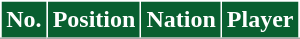<table class="wikitable sortable">
<tr>
<th style="background:#095f30; color:white; border:1px solid white;" scope="col">No.</th>
<th style="background:#095f30; color:white; border:1px solid white;" scope="col">Position</th>
<th style="background:#095f30; color:white; border:1px solid white;" scope="col">Nation</th>
<th style="background:#095f30; color:white; border:1px solid white;" scope="col">Player</th>
</tr>
<tr>
</tr>
</table>
